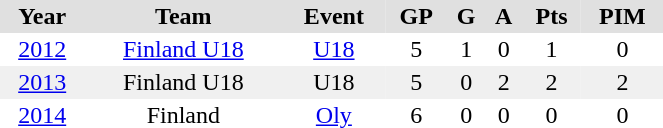<table BORDER="0" CELLPADDING="2" CELLSPACING="0" width="35%">
<tr ALIGN="center" bgcolor="#e0e0e0">
<th>Year</th>
<th>Team</th>
<th>Event</th>
<th>GP</th>
<th>G</th>
<th>A</th>
<th>Pts</th>
<th>PIM</th>
</tr>
<tr ALIGN="center">
<td><a href='#'>2012</a></td>
<td><a href='#'>Finland U18</a></td>
<td><a href='#'>U18</a></td>
<td>5</td>
<td>1</td>
<td>0</td>
<td>1</td>
<td>0</td>
</tr>
<tr ALIGN="center" bgcolor="#f0f0f0">
<td><a href='#'>2013</a></td>
<td>Finland U18</td>
<td>U18</td>
<td>5</td>
<td>0</td>
<td>2</td>
<td>2</td>
<td>2</td>
</tr>
<tr ALIGN="center">
<td><a href='#'>2014</a></td>
<td>Finland</td>
<td><a href='#'>Oly</a></td>
<td>6</td>
<td>0</td>
<td>0</td>
<td>0</td>
<td>0</td>
</tr>
</table>
